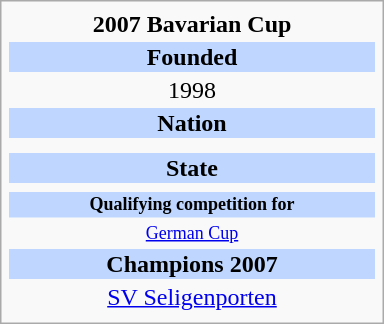<table class="infobox football" style="width: 16em; text-align: center;">
<tr>
<th style="">2007 Bavarian Cup</th>
</tr>
<tr>
<td style="background: #BFD7FF;"><strong>Founded</strong></td>
</tr>
<tr>
<td style="">1998</td>
</tr>
<tr>
<td style="background: #BFD7FF;"><strong>Nation</strong></td>
</tr>
<tr>
<td style=""></td>
</tr>
<tr>
<td style="line-height: 15px;"></td>
</tr>
<tr>
<td style="background: #BFD7FF;"><strong>State</strong></td>
</tr>
<tr>
<td style=""></td>
</tr>
<tr>
<td style="font-size: 12px; background: #BFD7FF;"><strong>Qualifying competition for</strong></td>
</tr>
<tr>
<td style="font-size: 12px;"><a href='#'>German Cup</a></td>
</tr>
<tr>
<td style="background: #BFD7FF;"><strong>Champions 2007</strong></td>
</tr>
<tr>
<td style=""><a href='#'>SV Seligenporten</a></td>
</tr>
<tr>
</tr>
</table>
